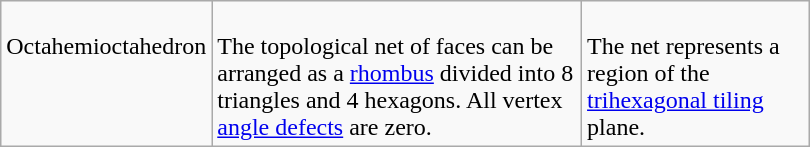<table class=wikitable width=540>
<tr valign=top>
<td><br>Octahemioctahedron</td>
<td><br>The topological net of faces can be arranged as a <a href='#'>rhombus</a> divided into 8 triangles and 4 hexagons. All vertex <a href='#'>angle defects</a> are zero.</td>
<td><br>The net represents a region of the <a href='#'>trihexagonal tiling</a> plane.</td>
</tr>
</table>
